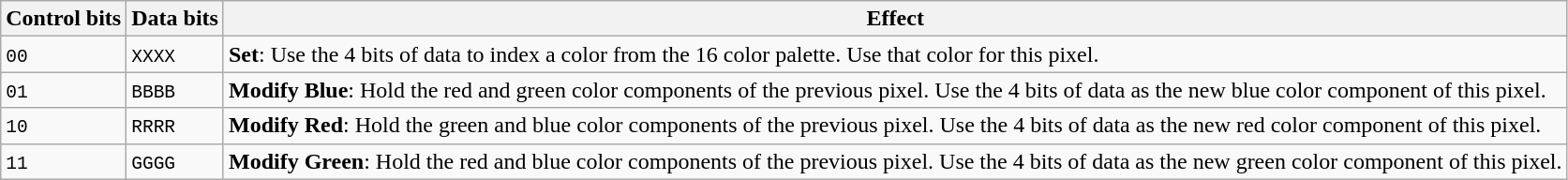<table class="wikitable">
<tr>
<th>Control bits</th>
<th>Data bits</th>
<th>Effect</th>
</tr>
<tr>
<td><code>00</code></td>
<td><code>XXXX</code></td>
<td><strong>Set</strong>: Use the 4 bits of data to index a color from the 16 color palette. Use that color for this pixel.</td>
</tr>
<tr>
<td><code>01</code></td>
<td><code>BBBB</code></td>
<td><strong>Modify Blue</strong>: Hold the red and green color components of the previous pixel. Use the 4 bits of data as the new blue color component of this pixel.</td>
</tr>
<tr>
<td><code>10</code></td>
<td><code>RRRR</code></td>
<td><strong>Modify Red</strong>: Hold the green and blue color components of the previous pixel. Use the 4 bits of data as the new red color component of this pixel.</td>
</tr>
<tr>
<td><code>11</code></td>
<td><code>GGGG</code></td>
<td><strong>Modify Green</strong>: Hold the red and blue color components of the previous pixel. Use the 4 bits of data as the new green color component of this pixel.</td>
</tr>
</table>
